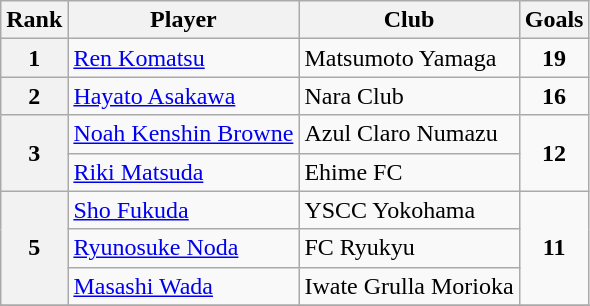<table class="wikitable" style="text-align:center">
<tr>
<th>Rank</th>
<th>Player</th>
<th>Club</th>
<th>Goals</th>
</tr>
<tr>
<th rowspan=1>1</th>
<td align="left"> <a href='#'>Ren Komatsu</a></td>
<td align="left">Matsumoto Yamaga</td>
<td rowspan=1><strong>19</strong></td>
</tr>
<tr>
<th rowspan=1>2</th>
<td align="left"> <a href='#'>Hayato Asakawa</a></td>
<td align="left">Nara Club</td>
<td rowspan=1><strong>16</strong></td>
</tr>
<tr>
<th rowspan=2>3</th>
<td align="left"> <a href='#'>Noah Kenshin Browne</a></td>
<td align="left">Azul Claro Numazu</td>
<td rowspan=2><strong>12</strong></td>
</tr>
<tr>
<td align="left"> <a href='#'>Riki Matsuda</a></td>
<td align="left">Ehime FC</td>
</tr>
<tr>
<th rowspan=3>5</th>
<td align="left"> <a href='#'>Sho Fukuda</a></td>
<td align="left">YSCC Yokohama</td>
<td rowspan=3><strong>11</strong></td>
</tr>
<tr>
<td align="left"> <a href='#'>Ryunosuke Noda</a></td>
<td align="left">FC Ryukyu</td>
</tr>
<tr>
<td align="left"> <a href='#'>Masashi Wada</a></td>
<td align="left">Iwate Grulla Morioka</td>
</tr>
<tr>
</tr>
</table>
